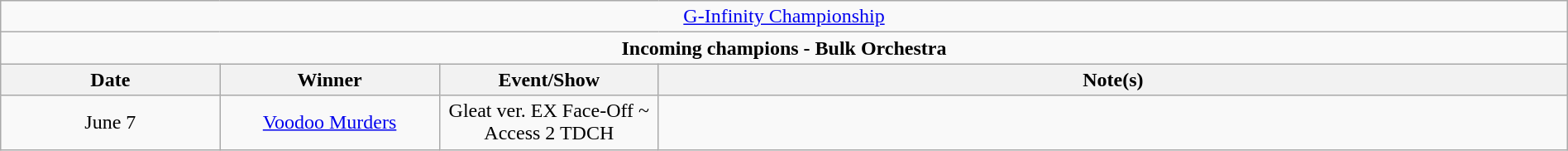<table class="wikitable" style="text-align:center; width:100%;">
<tr>
<td colspan="5" style="text-align: center;"><a href='#'>G-Infinity Championship</a></td>
</tr>
<tr>
<td colspan="5" style="text-align: center;"><strong>Incoming champions - Bulk Orchestra </strong></td>
</tr>
<tr>
<th width=14%>Date</th>
<th width=14%>Winner</th>
<th width=14%>Event/Show</th>
<th width=58%>Note(s)</th>
</tr>
<tr>
<td>June 7</td>
<td><a href='#'>Voodoo Murders</a><br></td>
<td>Gleat ver. EX Face-Off ~ Access 2 TDCH</td>
<td></td>
</tr>
</table>
